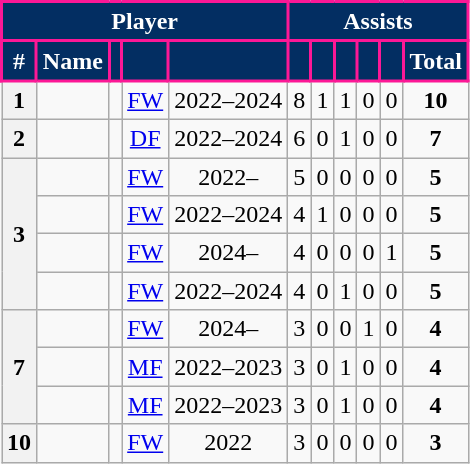<table class="wikitable sortable" style="text-align:center;">
<tr>
<th style="background:#032E62; color:white; border:2px solid #FC1896;" colspan=5 scope="colgroup">Player</th>
<th colspan="6" style="background:#032E62; color:white; border:2px solid #FC1896;" scope="colgroup">Assists</th>
</tr>
<tr>
<th style="background:#032E62; color:white; border:2px solid #FC1896;" scope="col">#</th>
<th style="background:#032E62; color:white; border:2px solid #FC1896;" scope="col">Name</th>
<th style="background:#032E62; color:white; border:2px solid #FC1896;" scope="col"></th>
<th style="background:#032E62; color:white; border:2px solid #FC1896;" scope="col"></th>
<th style="background:#032E62; color:white; border:2px solid #FC1896;" scope="col"></th>
<th style="background:#032E62; color:white; border:2px solid #FC1896;" scope="col"></th>
<th style="background:#032E62; color:white; border:2px solid #FC1896;" scope="col"></th>
<th style="background:#032E62; color:white; border:2px solid #FC1896;" scope="col"></th>
<th style="background:#032E62; color:white; border:2px solid #FC1896;" scope="col"></th>
<th style="background:#032E62; color:white; border:2px solid #FC1896;" scope="col"></th>
<th style="background:#032E62; color:white; border:2px solid #FC1896;" scope="col">Total</th>
</tr>
<tr>
<th scope="row">1</th>
<td align="left"></td>
<td></td>
<td><a href='#'>FW</a></td>
<td>2022–2024</td>
<td>8</td>
<td>1</td>
<td>1</td>
<td>0</td>
<td>0</td>
<td><strong>10</strong></td>
</tr>
<tr>
<th scope="row">2</th>
<td align="left"></td>
<td></td>
<td><a href='#'>DF</a></td>
<td>2022–2024</td>
<td>6</td>
<td>0</td>
<td>1</td>
<td>0</td>
<td>0</td>
<td><strong>7</strong></td>
</tr>
<tr>
<th rowspan=4>3</th>
<td align="left"><strong></strong></td>
<td></td>
<td><a href='#'>FW</a></td>
<td>2022–</td>
<td>5</td>
<td>0</td>
<td>0</td>
<td>0</td>
<td>0</td>
<td><strong>5</strong></td>
</tr>
<tr>
<td align="left"></td>
<td></td>
<td><a href='#'>FW</a></td>
<td>2022–2024</td>
<td>4</td>
<td>1</td>
<td>0</td>
<td>0</td>
<td>0</td>
<td><strong>5</strong></td>
</tr>
<tr>
<td align="left"><strong></strong></td>
<td></td>
<td><a href='#'>FW</a></td>
<td>2024–</td>
<td>4</td>
<td>0</td>
<td>0</td>
<td>0</td>
<td>1</td>
<td><strong>5</strong></td>
</tr>
<tr>
<td align="left"></td>
<td></td>
<td><a href='#'>FW</a></td>
<td>2022–2024</td>
<td>4</td>
<td>0</td>
<td>1</td>
<td>0</td>
<td>0</td>
<td><strong>5</strong></td>
</tr>
<tr>
<th rowspan=3>7</th>
<td align="left"><strong></strong></td>
<td></td>
<td><a href='#'>FW</a></td>
<td>2024–</td>
<td>3</td>
<td>0</td>
<td>0</td>
<td>1</td>
<td>0</td>
<td><strong>4</strong></td>
</tr>
<tr>
<td align="left"></td>
<td></td>
<td><a href='#'>MF</a></td>
<td>2022–2023</td>
<td>3</td>
<td>0</td>
<td>1</td>
<td>0</td>
<td>0</td>
<td><strong>4</strong></td>
</tr>
<tr>
<td align="left"></td>
<td></td>
<td><a href='#'>MF</a></td>
<td>2022–2023</td>
<td>3</td>
<td>0</td>
<td>1</td>
<td>0</td>
<td>0</td>
<td><strong>4</strong></td>
</tr>
<tr>
<th scope="row">10</th>
<td align="left"></td>
<td></td>
<td><a href='#'>FW</a></td>
<td>2022</td>
<td>3</td>
<td>0</td>
<td>0</td>
<td>0</td>
<td>0</td>
<td><strong>3</strong></td>
</tr>
</table>
